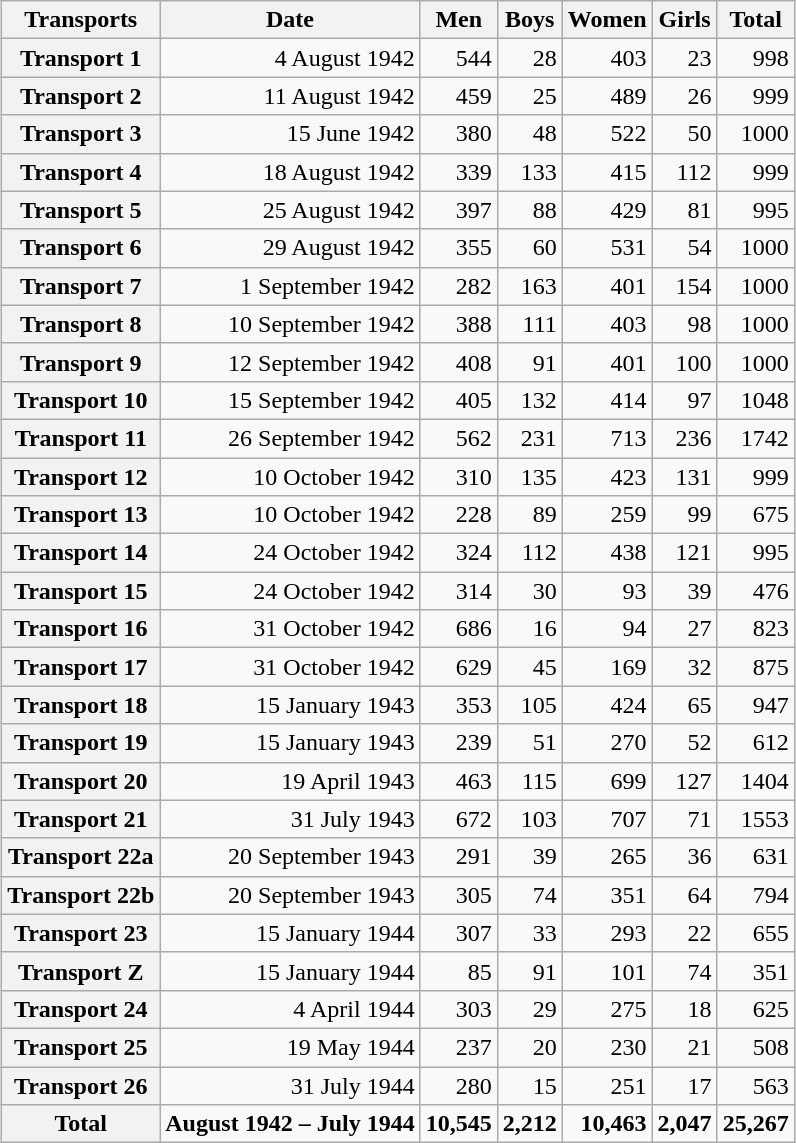<table class="wikitable sortable" style="margin:1em auto 1em auto;text-align:right;padding-top:0;">
<tr>
<th>Transports</th>
<th>Date</th>
<th>Men</th>
<th>Boys</th>
<th>Women</th>
<th>Girls</th>
<th>Total</th>
</tr>
<tr>
<th scope="row">Transport 1</th>
<td>4 August 1942</td>
<td>544</td>
<td>28</td>
<td>403</td>
<td>23</td>
<td>998</td>
</tr>
<tr>
<th scope="row">Transport 2</th>
<td>11 August 1942</td>
<td>459</td>
<td>25</td>
<td>489</td>
<td>26</td>
<td>999</td>
</tr>
<tr>
<th scope="row">Transport 3</th>
<td>15 June 1942</td>
<td>380</td>
<td>48</td>
<td>522</td>
<td>50</td>
<td>1000</td>
</tr>
<tr>
<th scope="row">Transport 4</th>
<td>18 August 1942</td>
<td>339</td>
<td>133</td>
<td>415</td>
<td>112</td>
<td>999</td>
</tr>
<tr>
<th scope="row">Transport 5</th>
<td>25 August 1942</td>
<td>397</td>
<td>88</td>
<td>429</td>
<td>81</td>
<td>995</td>
</tr>
<tr>
<th scope="row">Transport 6</th>
<td>29 August 1942</td>
<td>355</td>
<td>60</td>
<td>531</td>
<td>54</td>
<td>1000</td>
</tr>
<tr>
<th scope="row">Transport 7</th>
<td>1 September 1942</td>
<td>282</td>
<td>163</td>
<td>401</td>
<td>154</td>
<td>1000</td>
</tr>
<tr>
<th scope="row">Transport 8</th>
<td>10 September 1942</td>
<td>388</td>
<td>111</td>
<td>403</td>
<td>98</td>
<td>1000</td>
</tr>
<tr>
<th scope="row">Transport 9</th>
<td>12 September 1942</td>
<td>408</td>
<td>91</td>
<td>401</td>
<td>100</td>
<td>1000</td>
</tr>
<tr>
<th scope="row">Transport 10</th>
<td>15 September 1942</td>
<td>405</td>
<td>132</td>
<td>414</td>
<td>97</td>
<td>1048</td>
</tr>
<tr>
<th scope="row">Transport 11</th>
<td>26 September 1942</td>
<td>562</td>
<td>231</td>
<td>713</td>
<td>236</td>
<td>1742</td>
</tr>
<tr>
<th scope="row">Transport 12</th>
<td>10 October 1942</td>
<td>310</td>
<td>135</td>
<td>423</td>
<td>131</td>
<td>999</td>
</tr>
<tr>
<th scope="row">Transport 13</th>
<td>10 October 1942</td>
<td>228</td>
<td>89</td>
<td>259</td>
<td>99</td>
<td>675</td>
</tr>
<tr>
<th scope="row">Transport 14</th>
<td>24 October 1942</td>
<td>324</td>
<td>112</td>
<td>438</td>
<td>121</td>
<td>995</td>
</tr>
<tr>
<th scope="row">Transport 15</th>
<td>24 October 1942</td>
<td>314</td>
<td>30</td>
<td>93</td>
<td>39</td>
<td>476</td>
</tr>
<tr>
<th scope="row">Transport 16</th>
<td>31 October 1942</td>
<td>686</td>
<td>16</td>
<td>94</td>
<td>27</td>
<td>823</td>
</tr>
<tr>
<th scope="row">Transport 17</th>
<td>31 October 1942</td>
<td>629</td>
<td>45</td>
<td>169</td>
<td>32</td>
<td>875</td>
</tr>
<tr>
<th scope="row">Transport 18</th>
<td>15 January 1943</td>
<td>353</td>
<td>105</td>
<td>424</td>
<td>65</td>
<td>947</td>
</tr>
<tr>
<th scope="row">Transport 19</th>
<td>15 January 1943</td>
<td>239</td>
<td>51</td>
<td>270</td>
<td>52</td>
<td>612</td>
</tr>
<tr>
<th scope="row">Transport 20</th>
<td>19 April 1943</td>
<td>463</td>
<td>115</td>
<td>699</td>
<td>127</td>
<td>1404</td>
</tr>
<tr>
<th scope="row">Transport 21</th>
<td>31 July 1943</td>
<td>672</td>
<td>103</td>
<td>707</td>
<td>71</td>
<td>1553</td>
</tr>
<tr>
<th scope="row">Transport 22a</th>
<td>20 September 1943</td>
<td>291</td>
<td>39</td>
<td>265</td>
<td>36</td>
<td>631</td>
</tr>
<tr>
<th scope="row">Transport 22b</th>
<td>20 September 1943</td>
<td>305</td>
<td>74</td>
<td>351</td>
<td>64</td>
<td>794</td>
</tr>
<tr>
<th scope="row">Transport 23</th>
<td>15 January 1944</td>
<td>307</td>
<td>33</td>
<td>293</td>
<td>22</td>
<td>655</td>
</tr>
<tr>
<th scope="row">Transport Z</th>
<td>15 January 1944</td>
<td>85</td>
<td>91</td>
<td>101</td>
<td>74</td>
<td>351</td>
</tr>
<tr>
<th scope="row">Transport 24</th>
<td>4 April 1944</td>
<td>303</td>
<td>29</td>
<td>275</td>
<td>18</td>
<td>625</td>
</tr>
<tr>
<th scope="row">Transport 25</th>
<td>19 May 1944</td>
<td>237</td>
<td>20</td>
<td>230</td>
<td>21</td>
<td>508</td>
</tr>
<tr>
<th scope="row">Transport 26</th>
<td>31 July 1944</td>
<td>280</td>
<td>15</td>
<td>251</td>
<td>17</td>
<td>563</td>
</tr>
<tr>
<th scope="row">Total</th>
<td><strong>August 1942 – July 1944</strong></td>
<td><strong>10,545</strong></td>
<td><strong>2,212</strong></td>
<td><strong>10,463</strong></td>
<td><strong>2,047</strong></td>
<td><strong>25,267</strong></td>
</tr>
</table>
